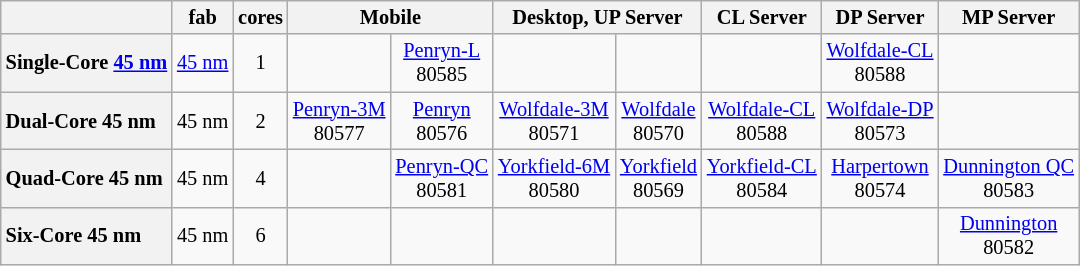<table class="wikitable" style="font-size: 85%; text-align: center">
<tr>
<th></th>
<th>fab</th>
<th>cores</th>
<th colspan=2>Mobile</th>
<th colspan=2>Desktop, UP Server</th>
<th>CL Server</th>
<th>DP Server</th>
<th>MP Server</th>
</tr>
<tr style="text-align:center;">
<th style="text-align:left;">Single-Core <a href='#'>45 nm</a></th>
<td><a href='#'>45 nm</a></td>
<td>1</td>
<td></td>
<td><a href='#'>Penryn-L</a><br>80585</td>
<td></td>
<td></td>
<td></td>
<td><a href='#'>Wolfdale-CL</a><br>80588</td>
<td></td>
</tr>
<tr style="text-align:center;">
<th style="text-align:left;">Dual-Core 45 nm</th>
<td>45 nm</td>
<td>2</td>
<td><a href='#'>Penryn-3M</a><br>80577</td>
<td><a href='#'>Penryn</a><br>80576</td>
<td><a href='#'>Wolfdale-3M</a><br>80571</td>
<td><a href='#'>Wolfdale</a><br>80570</td>
<td><a href='#'>Wolfdale-CL</a><br>80588</td>
<td><a href='#'>Wolfdale-DP</a><br>80573</td>
<td></td>
</tr>
<tr style="text-align:center;">
<th style="text-align:left;">Quad-Core 45 nm</th>
<td>45 nm</td>
<td>4</td>
<td></td>
<td><a href='#'>Penryn-QC</a><br>80581</td>
<td><a href='#'>Yorkfield-6M</a><br>80580</td>
<td><a href='#'>Yorkfield</a><br>80569</td>
<td><a href='#'>Yorkfield-CL</a><br> 80584</td>
<td><a href='#'>Harpertown</a><br>80574</td>
<td><a href='#'>Dunnington QC</a><br>80583</td>
</tr>
<tr style="text-align:center;">
<th style="text-align:left;">Six-Core 45 nm</th>
<td>45 nm</td>
<td>6</td>
<td></td>
<td></td>
<td></td>
<td></td>
<td></td>
<td></td>
<td><a href='#'>Dunnington</a><br>80582</td>
</tr>
</table>
